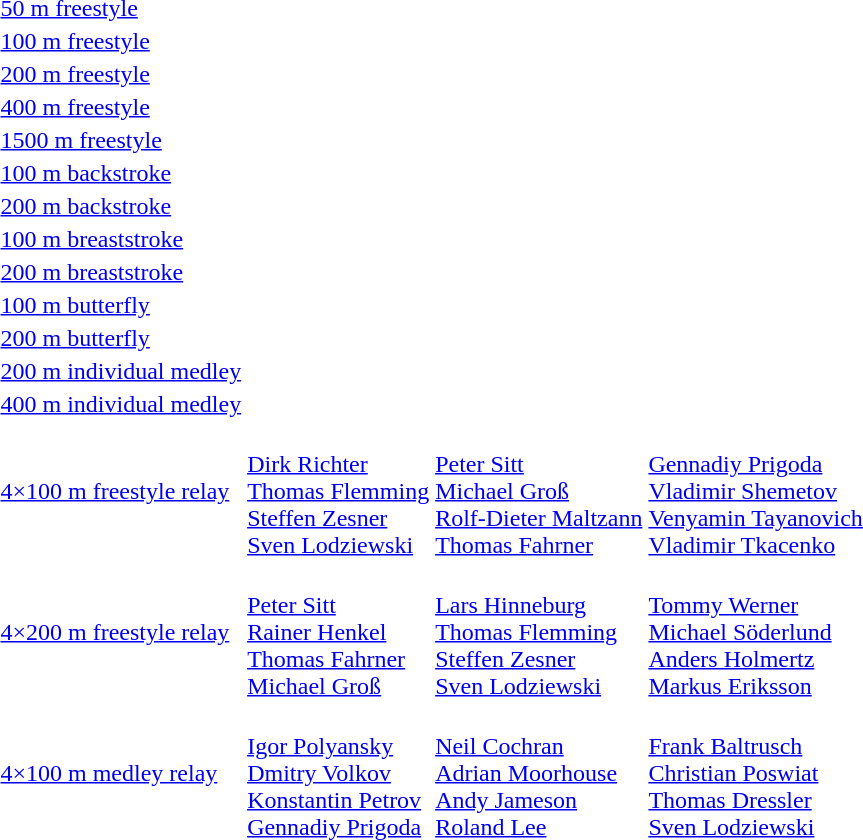<table>
<tr>
<td><a href='#'>50 m freestyle</a></td>
<td></td>
<td></td>
<td></td>
</tr>
<tr>
<td><a href='#'>100 m freestyle</a></td>
<td></td>
<td></td>
<td></td>
</tr>
<tr>
<td><a href='#'>200 m freestyle</a></td>
<td></td>
<td></td>
<td></td>
</tr>
<tr>
<td><a href='#'>400 m freestyle</a></td>
<td></td>
<td></td>
<td></td>
</tr>
<tr>
<td><a href='#'>1500 m freestyle</a></td>
<td></td>
<td></td>
<td></td>
</tr>
<tr>
<td><a href='#'>100 m backstroke</a></td>
<td></td>
<td></td>
<td></td>
</tr>
<tr>
<td><a href='#'>200 m backstroke</a></td>
<td></td>
<td></td>
<td></td>
</tr>
<tr>
<td><a href='#'>100 m breaststroke</a></td>
<td></td>
<td></td>
<td></td>
</tr>
<tr>
<td><a href='#'>200 m breaststroke</a></td>
<td></td>
<td></td>
<td></td>
</tr>
<tr>
<td><a href='#'>100 m butterfly</a></td>
<td></td>
<td></td>
<td></td>
</tr>
<tr>
<td><a href='#'>200 m butterfly</a></td>
<td></td>
<td></td>
<td></td>
</tr>
<tr>
<td><a href='#'>200 m individual medley</a></td>
<td></td>
<td></td>
<td></td>
</tr>
<tr>
<td><a href='#'>400 m individual medley</a></td>
<td></td>
<td></td>
<td></td>
</tr>
<tr>
<td><a href='#'>4×100 m freestyle relay</a></td>
<td><br><a href='#'>Dirk Richter</a><br><a href='#'>Thomas Flemming</a><br><a href='#'>Steffen Zesner</a><br><a href='#'>Sven Lodziewski</a></td>
<td><br><a href='#'>Peter Sitt</a><br><a href='#'>Michael Groß</a><br><a href='#'>Rolf-Dieter Maltzann</a><br><a href='#'>Thomas Fahrner</a></td>
<td><br><a href='#'>Gennadiy Prigoda</a><br><a href='#'>Vladimir Shemetov</a><br><a href='#'>Venyamin Tayanovich</a><br><a href='#'>Vladimir Tkacenko</a></td>
</tr>
<tr>
<td><a href='#'>4×200 m freestyle relay</a></td>
<td><br><a href='#'>Peter Sitt</a><br><a href='#'>Rainer Henkel</a><br><a href='#'>Thomas Fahrner</a><br><a href='#'>Michael Groß</a></td>
<td><br><a href='#'>Lars Hinneburg</a><br><a href='#'>Thomas Flemming</a><br><a href='#'>Steffen Zesner</a><br><a href='#'>Sven Lodziewski</a></td>
<td><br><a href='#'>Tommy Werner</a><br><a href='#'>Michael Söderlund</a><br><a href='#'>Anders Holmertz</a><br><a href='#'>Markus Eriksson</a></td>
</tr>
<tr>
<td><a href='#'>4×100 m medley relay</a></td>
<td><br><a href='#'>Igor Polyansky</a><br><a href='#'>Dmitry Volkov</a><br><a href='#'>Konstantin Petrov</a><br><a href='#'>Gennadiy Prigoda</a></td>
<td><br><a href='#'>Neil Cochran</a><br><a href='#'>Adrian Moorhouse</a><br><a href='#'>Andy Jameson</a><br><a href='#'>Roland Lee</a></td>
<td><br><a href='#'>Frank Baltrusch</a><br><a href='#'>Christian Poswiat</a><br><a href='#'>Thomas Dressler</a><br><a href='#'>Sven Lodziewski</a></td>
</tr>
</table>
